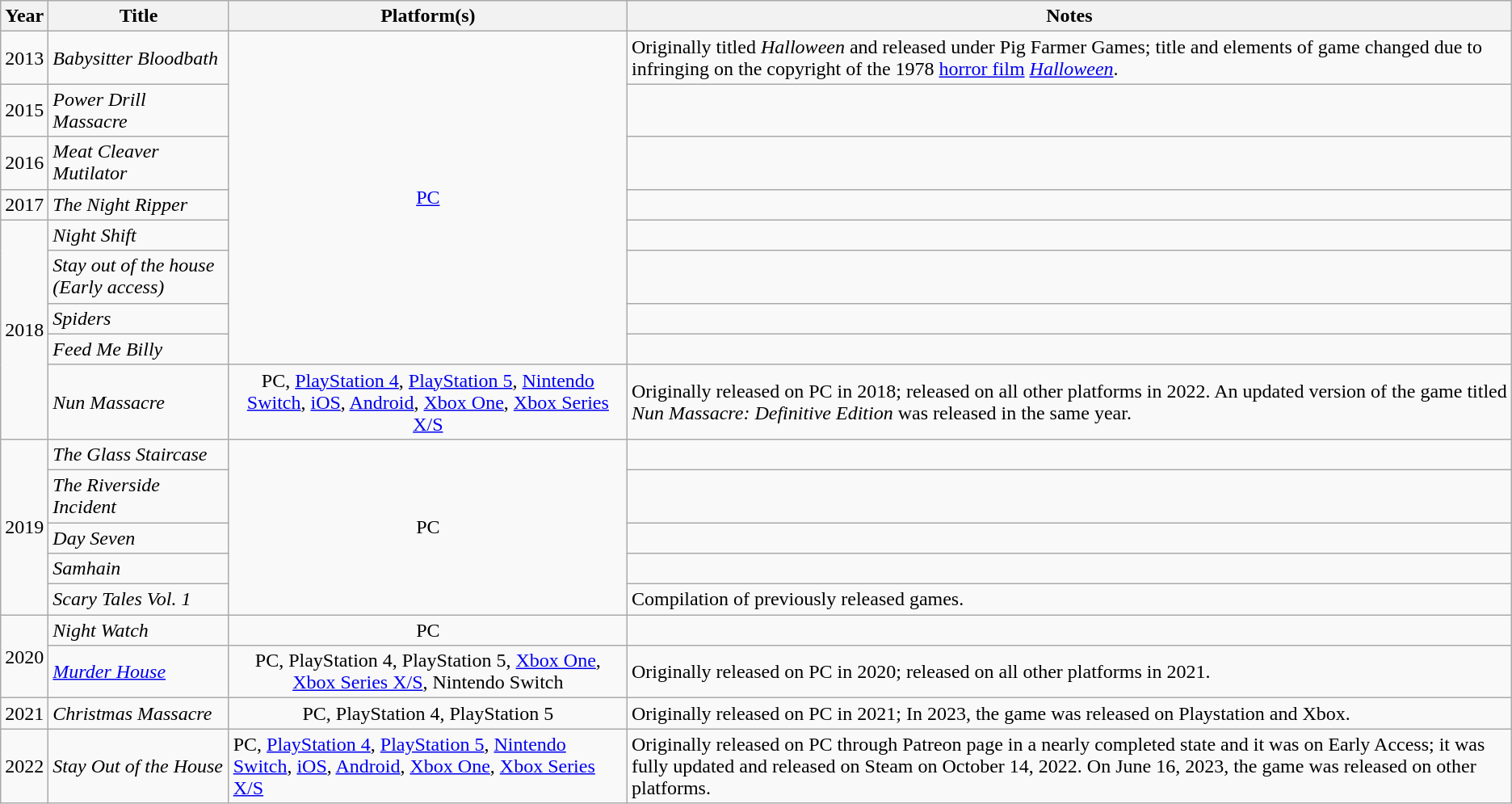<table class="wikitable sortable">
<tr>
<th>Year</th>
<th>Title</th>
<th>Platform(s)</th>
<th class="unsortable">Notes</th>
</tr>
<tr>
<td>2013</td>
<td><em>Babysitter Bloodbath</em></td>
<td rowspan="8" align="center"><a href='#'>PC</a></td>
<td>Originally titled <em>Halloween</em> and released under Pig Farmer Games; title and elements of game changed due to infringing on the copyright of the 1978 <a href='#'>horror film</a> <em><a href='#'>Halloween</a></em>.</td>
</tr>
<tr>
<td>2015</td>
<td><em>Power Drill Massacre</em></td>
<td></td>
</tr>
<tr>
<td>2016</td>
<td><em>Meat Cleaver Mutilator</em></td>
<td></td>
</tr>
<tr>
<td>2017</td>
<td><em>The Night Ripper</em></td>
<td></td>
</tr>
<tr>
<td rowspan="5">2018</td>
<td><em>Night Shift</em></td>
<td></td>
</tr>
<tr>
<td><em>Stay out of the house (Early access)</em></td>
<td></td>
</tr>
<tr>
<td><em>Spiders</em></td>
<td></td>
</tr>
<tr>
<td><em>Feed Me Billy</em></td>
<td></td>
</tr>
<tr>
<td><em>Nun Massacre</em></td>
<td align="center">PC, <a href='#'>PlayStation 4</a>, <a href='#'>PlayStation 5</a>, <a href='#'>Nintendo Switch</a>, <a href='#'>iOS</a>, <a href='#'>Android</a>, <a href='#'>Xbox One</a>, <a href='#'>Xbox Series X/S</a></td>
<td>Originally released on PC in 2018; released on all other platforms in 2022. An updated version of the game titled <em>Nun Massacre: Definitive Edition</em> was released in the same year.</td>
</tr>
<tr>
<td rowspan="5">2019</td>
<td><em>The Glass Staircase</em></td>
<td align="center" rowspan="5">PC</td>
<td></td>
</tr>
<tr>
<td><em>The Riverside Incident</em></td>
<td></td>
</tr>
<tr>
<td><em>Day Seven</em></td>
<td></td>
</tr>
<tr>
<td><em>Samhain</em></td>
<td></td>
</tr>
<tr>
<td><em>Scary Tales Vol. 1</em></td>
<td>Compilation of previously released games.</td>
</tr>
<tr>
<td rowspan="2">2020</td>
<td><em>Night Watch</em></td>
<td align="center">PC</td>
<td></td>
</tr>
<tr>
<td><em><a href='#'>Murder House</a></em></td>
<td align="center">PC, PlayStation 4, PlayStation 5, <a href='#'>Xbox One</a>, <a href='#'>Xbox Series X/S</a>, Nintendo Switch</td>
<td>Originally released on PC in 2020; released on all other platforms in 2021.</td>
</tr>
<tr>
<td>2021</td>
<td><em>Christmas Massacre</em></td>
<td align="center">PC, PlayStation 4, PlayStation 5</td>
<td>Originally released on PC in 2021; In 2023, the game was released on Playstation and Xbox.</td>
</tr>
<tr>
<td>2022</td>
<td><em>Stay Out of the House</em></td>
<td>PC, <a href='#'>PlayStation 4</a>, <a href='#'>PlayStation 5</a>, <a href='#'>Nintendo Switch</a>, <a href='#'>iOS</a>, <a href='#'>Android</a>, <a href='#'>Xbox One</a>, <a href='#'>Xbox Series X/S</a></td>
<td>Originally released on PC through Patreon page in a nearly completed state and it was on Early Access; it was fully updated and released on Steam on October 14, 2022. On June 16, 2023, the game was released on other platforms.</td>
</tr>
</table>
